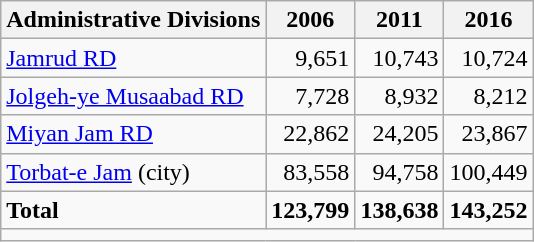<table class="wikitable">
<tr>
<th>Administrative Divisions</th>
<th>2006</th>
<th>2011</th>
<th>2016</th>
</tr>
<tr>
<td><a href='#'>Jamrud RD</a></td>
<td style="text-align: right;">9,651</td>
<td style="text-align: right;">10,743</td>
<td style="text-align: right;">10,724</td>
</tr>
<tr>
<td><a href='#'>Jolgeh-ye Musaabad RD</a></td>
<td style="text-align: right;">7,728</td>
<td style="text-align: right;">8,932</td>
<td style="text-align: right;">8,212</td>
</tr>
<tr>
<td><a href='#'>Miyan Jam RD</a></td>
<td style="text-align: right;">22,862</td>
<td style="text-align: right;">24,205</td>
<td style="text-align: right;">23,867</td>
</tr>
<tr>
<td><a href='#'>Torbat-e Jam</a> (city)</td>
<td style="text-align: right;">83,558</td>
<td style="text-align: right;">94,758</td>
<td style="text-align: right;">100,449</td>
</tr>
<tr>
<td><strong>Total</strong></td>
<td style="text-align: right;"><strong>123,799</strong></td>
<td style="text-align: right;"><strong>138,638</strong></td>
<td style="text-align: right;"><strong>143,252</strong></td>
</tr>
<tr>
<td colspan=4></td>
</tr>
</table>
